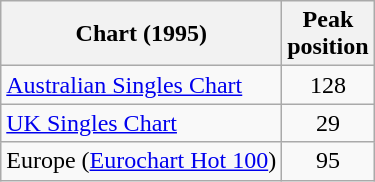<table class="wikitable">
<tr>
<th>Chart (1995)</th>
<th>Peak<br>position</th>
</tr>
<tr>
<td><a href='#'>Australian Singles Chart</a></td>
<td align="center">128</td>
</tr>
<tr>
<td><a href='#'>UK Singles Chart</a></td>
<td style="text-align:center;">29</td>
</tr>
<tr>
<td>Europe (<a href='#'>Eurochart Hot 100</a>)</td>
<td align="center">95</td>
</tr>
</table>
